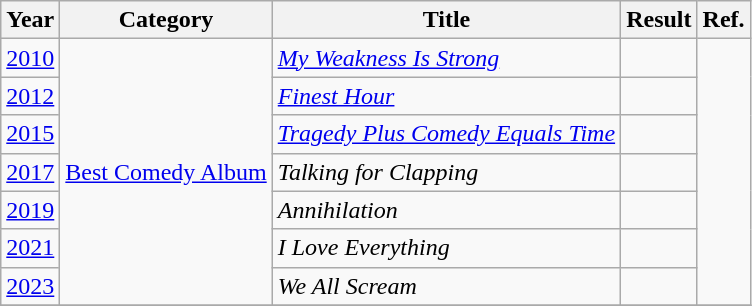<table class="wikitable">
<tr>
<th>Year</th>
<th>Category</th>
<th>Title</th>
<th>Result</th>
<th>Ref.</th>
</tr>
<tr>
<td><a href='#'>2010</a></td>
<td rowspan="7"><a href='#'>Best Comedy Album</a></td>
<td><em><a href='#'>My Weakness Is Strong</a></em></td>
<td></td>
<td align="center" rowspan="7"></td>
</tr>
<tr>
<td><a href='#'>2012</a></td>
<td><em><a href='#'>Finest Hour</a></em></td>
<td></td>
</tr>
<tr>
<td><a href='#'>2015</a></td>
<td><em><a href='#'>Tragedy Plus Comedy Equals Time</a></em></td>
<td></td>
</tr>
<tr>
<td><a href='#'>2017</a></td>
<td><em>Talking for Clapping</em></td>
<td></td>
</tr>
<tr>
<td><a href='#'>2019</a></td>
<td><em>Annihilation</em></td>
<td></td>
</tr>
<tr>
<td><a href='#'>2021</a></td>
<td><em>I Love Everything</em></td>
<td></td>
</tr>
<tr>
<td><a href='#'>2023</a></td>
<td><em>We All Scream</em></td>
<td></td>
</tr>
<tr>
</tr>
</table>
